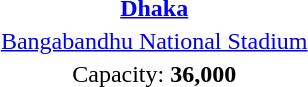<table style="text-align:center;" wikitable>
<tr>
<th width="25%"><a href='#'>Dhaka</a></th>
</tr>
<tr>
<td><a href='#'>Bangabandhu National Stadium</a></td>
</tr>
<tr>
<td>Capacity: <strong>36,000</strong></td>
</tr>
<tr>
<td></td>
</tr>
</table>
